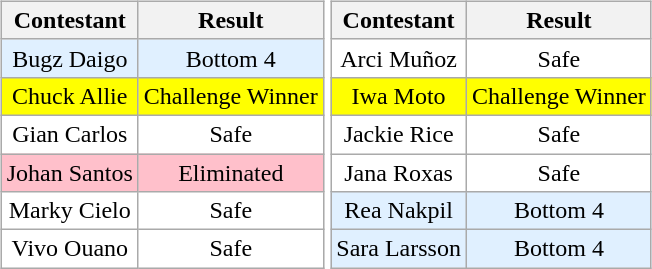<table>
<tr>
<td><br><table class="wikitable sortable nowrap" style="margin:auto; text-align:center">
<tr>
<th scope="col">Contestant</th>
<th scope="col">Result</th>
</tr>
<tr>
<td bgcolor=#e0f0ff>Bugz Daigo</td>
<td bgcolor=#e0f0ff>Bottom 4</td>
</tr>
<tr>
<td bgcolor=#FFFF00>Chuck Allie</td>
<td bgcolor=#FFFF00>Challenge Winner</td>
</tr>
<tr>
<td bgcolor=#FFFFFF>Gian Carlos</td>
<td bgcolor=#FFFFFF>Safe</td>
</tr>
<tr>
<td bgcolor=pink>Johan Santos</td>
<td bgcolor=pink>Eliminated</td>
</tr>
<tr>
<td bgcolor=#FFFFFF>Marky Cielo</td>
<td bgcolor=#FFFFFF>Safe</td>
</tr>
<tr>
<td bgcolor=#FFFFFF>Vivo Ouano</td>
<td bgcolor=#FFFFFF>Safe</td>
</tr>
</table>
</td>
<td><br><table class="wikitable sortable nowrap" style="margin:auto; text-align:center">
<tr>
<th scope="col">Contestant</th>
<th scope="col">Result</th>
</tr>
<tr>
<td bgcolor=#FFFFFF>Arci Muñoz</td>
<td bgcolor=#FFFFFF>Safe</td>
</tr>
<tr>
<td bgcolor=#FFFF00>Iwa Moto</td>
<td bgcolor=#FFFF00>Challenge Winner</td>
</tr>
<tr>
<td bgcolor=#FFFFFF>Jackie Rice</td>
<td bgcolor=#FFFFFF>Safe</td>
</tr>
<tr>
<td bgcolor=#FFFFFF>Jana Roxas</td>
<td bgcolor=#FFFFFF>Safe</td>
</tr>
<tr>
<td bgcolor=#e0f0ff>Rea Nakpil</td>
<td bgcolor=#e0f0ff>Bottom 4</td>
</tr>
<tr>
<td bgcolor=#e0f0ff>Sara Larsson</td>
<td bgcolor=#e0f0ff>Bottom 4</td>
</tr>
</table>
</td>
</tr>
</table>
